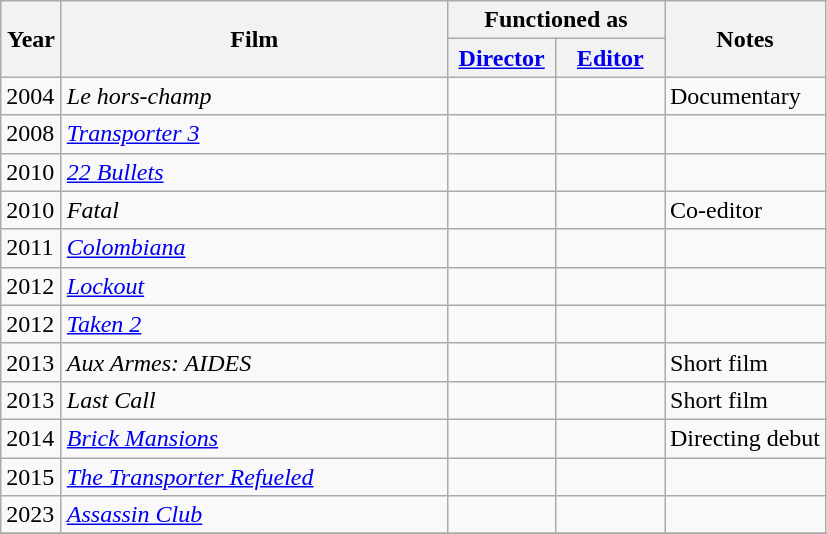<table class="wikitable" style="margin-right: 0;">
<tr>
<th rowspan="2" style="width:33px;">Year</th>
<th rowspan="2" style="width:250px;">Film</th>
<th colspan="2">Functioned as</th>
<th rowspan="2">Notes</th>
</tr>
<tr>
<th style="width:65px;"><a href='#'>Director</a></th>
<th style="width:65px;"><a href='#'>Editor</a></th>
</tr>
<tr>
<td>2004</td>
<td><em>Le hors-champ</em></td>
<td></td>
<td></td>
<td>Documentary</td>
</tr>
<tr>
<td>2008</td>
<td><em><a href='#'>Transporter 3</a></em></td>
<td></td>
<td></td>
<td></td>
</tr>
<tr>
<td>2010</td>
<td><em><a href='#'>22 Bullets</a></em></td>
<td></td>
<td></td>
<td></td>
</tr>
<tr>
<td>2010</td>
<td><em>Fatal</em></td>
<td></td>
<td></td>
<td>Co-editor</td>
</tr>
<tr>
<td>2011</td>
<td><em><a href='#'>Colombiana</a></em></td>
<td></td>
<td></td>
<td></td>
</tr>
<tr>
<td>2012</td>
<td><em><a href='#'>Lockout</a></em></td>
<td></td>
<td></td>
<td></td>
</tr>
<tr>
<td>2012</td>
<td><em><a href='#'>Taken 2</a></em></td>
<td></td>
<td></td>
<td></td>
</tr>
<tr>
<td>2013</td>
<td><em>Aux Armes: AIDES</em></td>
<td></td>
<td></td>
<td>Short film</td>
</tr>
<tr>
<td>2013</td>
<td><em>Last Call</em></td>
<td></td>
<td></td>
<td>Short film</td>
</tr>
<tr>
<td>2014</td>
<td><em><a href='#'>Brick Mansions</a></em></td>
<td></td>
<td></td>
<td>Directing debut</td>
</tr>
<tr>
<td>2015</td>
<td><em><a href='#'>The Transporter Refueled</a></em></td>
<td></td>
<td></td>
<td></td>
</tr>
<tr>
<td>2023</td>
<td><em><a href='#'>Assassin Club</a></em></td>
<td></td>
<td></td>
<td></td>
</tr>
<tr>
</tr>
</table>
